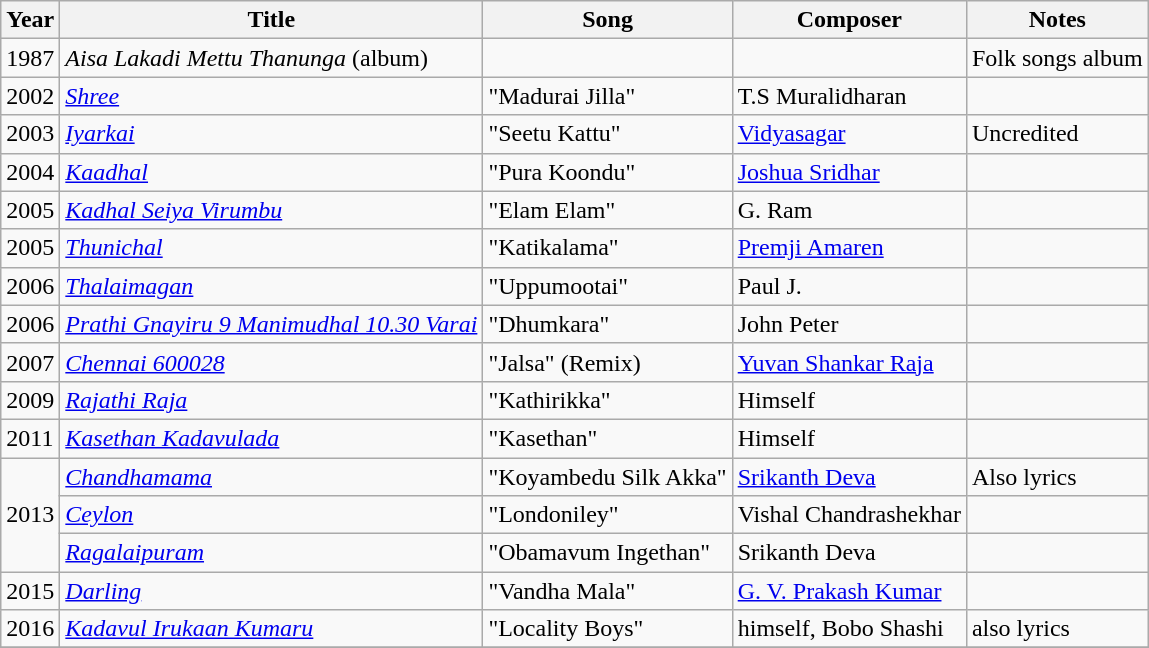<table class="wikitable">
<tr>
<th>Year</th>
<th>Title</th>
<th>Song</th>
<th>Composer</th>
<th>Notes</th>
</tr>
<tr>
<td>1987</td>
<td><em>Aisa Lakadi Mettu Thanunga</em> (album)</td>
<td></td>
<td></td>
<td>Folk songs album</td>
</tr>
<tr>
<td>2002</td>
<td><em><a href='#'>Shree</a></em></td>
<td>"Madurai Jilla"</td>
<td>T.S Muralidharan</td>
<td></td>
</tr>
<tr>
<td>2003</td>
<td><em><a href='#'>Iyarkai</a></em></td>
<td>"Seetu Kattu"</td>
<td><a href='#'>Vidyasagar</a></td>
<td>Uncredited</td>
</tr>
<tr>
<td>2004</td>
<td><em><a href='#'>Kaadhal</a></em></td>
<td>"Pura Koondu"</td>
<td><a href='#'>Joshua Sridhar</a></td>
<td></td>
</tr>
<tr>
<td>2005</td>
<td><em><a href='#'>Kadhal Seiya Virumbu</a></em></td>
<td>"Elam Elam"</td>
<td>G. Ram</td>
</tr>
<tr>
<td>2005</td>
<td><em><a href='#'>Thunichal</a></em></td>
<td>"Katikalama"</td>
<td><a href='#'>Premji Amaren</a></td>
<td></td>
</tr>
<tr>
<td>2006</td>
<td><em><a href='#'>Thalaimagan</a></em></td>
<td>"Uppumootai"</td>
<td>Paul J.</td>
<td></td>
</tr>
<tr>
<td>2006</td>
<td><em><a href='#'>Prathi Gnayiru 9 Manimudhal 10.30 Varai</a></em></td>
<td>"Dhumkara"</td>
<td>John Peter</td>
<td></td>
</tr>
<tr>
<td>2007</td>
<td><em><a href='#'>Chennai 600028</a></em></td>
<td>"Jalsa" (Remix)</td>
<td><a href='#'>Yuvan Shankar Raja</a></td>
<td></td>
</tr>
<tr>
<td>2009</td>
<td><em><a href='#'>Rajathi Raja</a></em></td>
<td>"Kathirikka"</td>
<td>Himself</td>
<td></td>
</tr>
<tr>
<td>2011</td>
<td><em><a href='#'>Kasethan Kadavulada</a></em></td>
<td>"Kasethan"</td>
<td>Himself</td>
<td></td>
</tr>
<tr>
<td rowspan="3">2013</td>
<td><em><a href='#'>Chandhamama</a></em></td>
<td>"Koyambedu Silk Akka"</td>
<td><a href='#'>Srikanth Deva</a></td>
<td>Also lyrics</td>
</tr>
<tr>
<td><em><a href='#'>Ceylon</a></em></td>
<td>"Londoniley"</td>
<td>Vishal Chandrashekhar</td>
<td></td>
</tr>
<tr>
<td><em><a href='#'>Ragalaipuram</a></em></td>
<td>"Obamavum Ingethan"</td>
<td>Srikanth Deva</td>
<td></td>
</tr>
<tr>
<td>2015</td>
<td><em><a href='#'>Darling</a></em></td>
<td>"Vandha Mala"</td>
<td><a href='#'>G. V. Prakash Kumar</a></td>
<td></td>
</tr>
<tr>
<td>2016</td>
<td><em><a href='#'>Kadavul Irukaan Kumaru</a></em></td>
<td>"Locality Boys"</td>
<td>himself, Bobo Shashi</td>
<td>also lyrics</td>
</tr>
<tr>
</tr>
</table>
